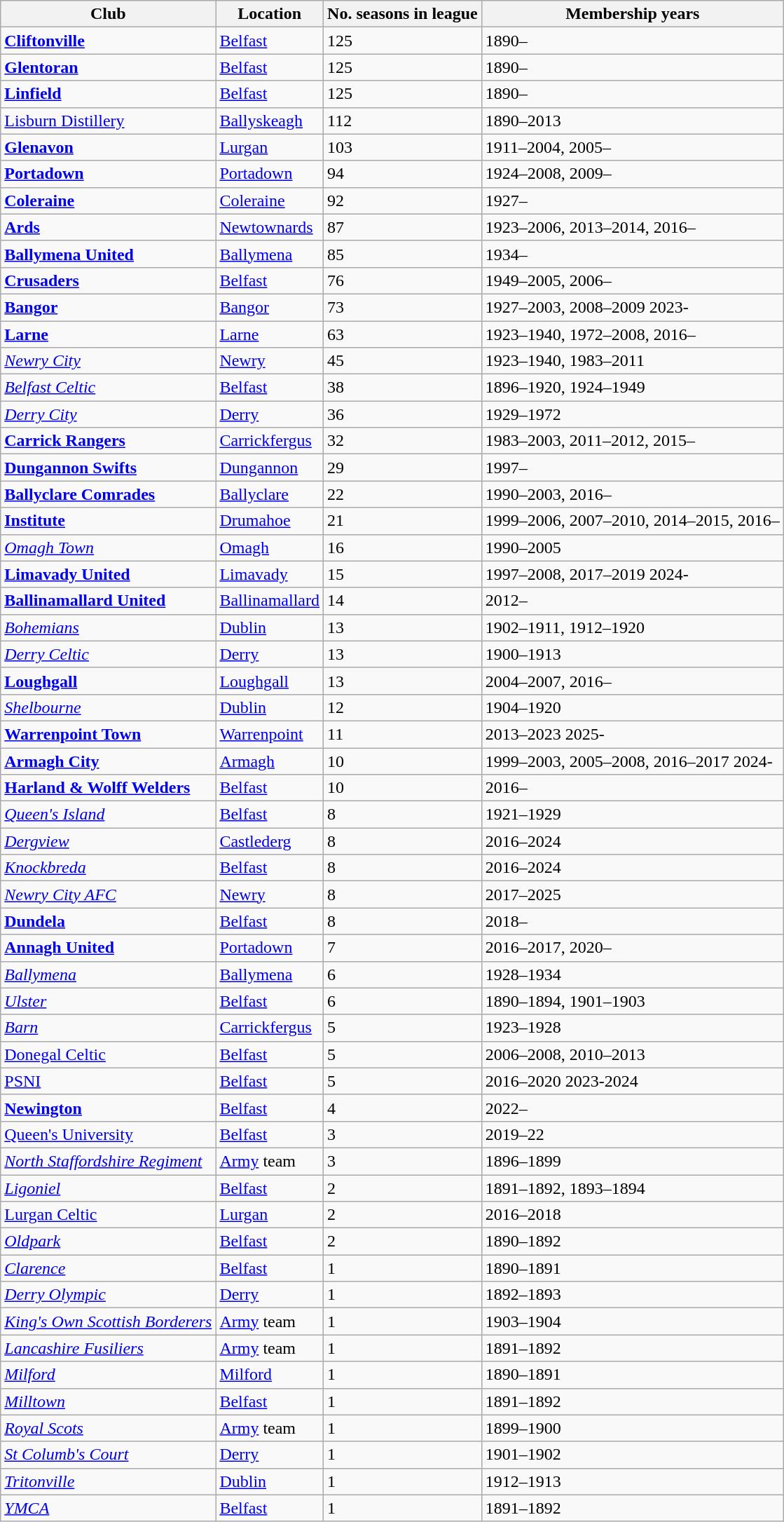<table class="wikitable collapsible">
<tr>
<th>Club</th>
<th>Location</th>
<th>No. seasons in league</th>
<th>Membership years</th>
</tr>
<tr>
<td><strong><a href='#'>Cliftonville</a></strong></td>
<td><a href='#'>Belfast</a></td>
<td>125</td>
<td>1890–</td>
</tr>
<tr>
<td><strong><a href='#'>Glentoran</a></strong></td>
<td><a href='#'>Belfast</a></td>
<td>125</td>
<td>1890–</td>
</tr>
<tr>
<td><strong><a href='#'>Linfield</a></strong></td>
<td><a href='#'>Belfast</a></td>
<td>125</td>
<td>1890–</td>
</tr>
<tr>
<td><a href='#'>Lisburn Distillery</a></td>
<td><a href='#'>Ballyskeagh</a></td>
<td>112</td>
<td>1890–2013</td>
</tr>
<tr>
<td><strong><a href='#'>Glenavon</a></strong></td>
<td><a href='#'>Lurgan</a></td>
<td>103</td>
<td>1911–2004, 2005–</td>
</tr>
<tr>
<td><strong><a href='#'>Portadown</a></strong></td>
<td><a href='#'>Portadown</a></td>
<td>94</td>
<td>1924–2008, 2009–</td>
</tr>
<tr>
<td><strong><a href='#'>Coleraine</a></strong></td>
<td><a href='#'>Coleraine</a></td>
<td>92</td>
<td>1927–</td>
</tr>
<tr>
<td><strong><a href='#'>Ards</a></strong></td>
<td><a href='#'>Newtownards</a></td>
<td>87</td>
<td>1923–2006, 2013–2014, 2016–</td>
</tr>
<tr>
<td><strong><a href='#'>Ballymena United</a></strong></td>
<td><a href='#'>Ballymena</a></td>
<td>85</td>
<td>1934–</td>
</tr>
<tr>
<td><strong><a href='#'>Crusaders</a></strong></td>
<td><a href='#'>Belfast</a></td>
<td>76</td>
<td>1949–2005, 2006–</td>
</tr>
<tr>
<td><strong><a href='#'>Bangor</a></strong></td>
<td><a href='#'>Bangor</a></td>
<td>73</td>
<td>1927–2003, 2008–2009 2023-</td>
</tr>
<tr>
<td><strong><a href='#'>Larne</a></strong></td>
<td><a href='#'>Larne</a></td>
<td>63</td>
<td>1923–1940, 1972–2008, 2016–</td>
</tr>
<tr>
<td><em><a href='#'>Newry City</a></em></td>
<td><a href='#'>Newry</a></td>
<td>45</td>
<td>1923–1940, 1983–2011</td>
</tr>
<tr>
<td><em><a href='#'>Belfast Celtic</a></em></td>
<td><a href='#'>Belfast</a></td>
<td>38</td>
<td>1896–1920, 1924–1949</td>
</tr>
<tr>
<td><em><a href='#'>Derry City</a></em></td>
<td><a href='#'>Derry</a></td>
<td>36</td>
<td>1929–1972</td>
</tr>
<tr>
<td><strong><a href='#'>Carrick Rangers</a></strong></td>
<td><a href='#'>Carrickfergus</a></td>
<td>32</td>
<td>1983–2003, 2011–2012, 2015–</td>
</tr>
<tr>
<td><strong><a href='#'>Dungannon Swifts</a></strong></td>
<td><a href='#'>Dungannon</a></td>
<td>29</td>
<td>1997–</td>
</tr>
<tr>
<td><strong><a href='#'>Ballyclare Comrades</a></strong></td>
<td><a href='#'>Ballyclare</a></td>
<td>22</td>
<td>1990–2003, 2016–</td>
</tr>
<tr>
<td><strong><a href='#'>Institute</a></strong></td>
<td><a href='#'>Drumahoe</a></td>
<td>21</td>
<td>1999–2006, 2007–2010, 2014–2015, 2016–</td>
</tr>
<tr>
<td><em><a href='#'>Omagh Town</a></em></td>
<td><a href='#'>Omagh</a></td>
<td>16</td>
<td>1990–2005</td>
</tr>
<tr>
<td><strong><a href='#'>Limavady United</a></strong></td>
<td><a href='#'>Limavady</a></td>
<td>15</td>
<td>1997–2008, 2017–2019 2024-</td>
</tr>
<tr>
<td><strong><a href='#'>Ballinamallard United</a></strong></td>
<td><a href='#'>Ballinamallard</a></td>
<td>14</td>
<td>2012–</td>
</tr>
<tr>
<td><em><a href='#'>Bohemians</a></em></td>
<td><a href='#'>Dublin</a></td>
<td>13</td>
<td>1902–1911, 1912–1920</td>
</tr>
<tr>
<td><em><a href='#'>Derry Celtic</a></em></td>
<td><a href='#'>Derry</a></td>
<td>13</td>
<td>1900–1913</td>
</tr>
<tr>
<td><strong><a href='#'>Loughgall</a></strong></td>
<td><a href='#'>Loughgall</a></td>
<td>13</td>
<td>2004–2007, 2016–</td>
</tr>
<tr>
<td><em><a href='#'>Shelbourne</a></em></td>
<td><a href='#'>Dublin</a></td>
<td>12</td>
<td>1904–1920</td>
</tr>
<tr>
<td><strong><a href='#'>Warrenpoint Town</a></strong></td>
<td><a href='#'>Warrenpoint</a></td>
<td>11</td>
<td>2013–2023 2025-</td>
</tr>
<tr>
<td><strong><a href='#'>Armagh City</a></strong></td>
<td><a href='#'>Armagh</a></td>
<td>10</td>
<td>1999–2003, 2005–2008, 2016–2017 2024-</td>
</tr>
<tr>
<td><strong><a href='#'>Harland & Wolff Welders</a></strong></td>
<td><a href='#'>Belfast</a></td>
<td>10</td>
<td>2016–</td>
</tr>
<tr>
<td><em><a href='#'>Queen's Island</a></em></td>
<td><a href='#'>Belfast</a></td>
<td>8</td>
<td>1921–1929</td>
</tr>
<tr>
<td><em><a href='#'>Dergview</a></em></td>
<td><a href='#'>Castlederg</a></td>
<td>8</td>
<td>2016–2024</td>
</tr>
<tr>
<td><em><a href='#'>Knockbreda</a></em></td>
<td><a href='#'>Belfast</a></td>
<td>8</td>
<td>2016–2024</td>
</tr>
<tr>
<td><em><a href='#'>Newry City AFC</a></em></td>
<td><a href='#'>Newry</a></td>
<td>8</td>
<td>2017–2025</td>
</tr>
<tr>
<td><strong><a href='#'>Dundela</a></strong></td>
<td><a href='#'>Belfast</a></td>
<td>8</td>
<td>2018–</td>
</tr>
<tr>
<td><strong><a href='#'>Annagh United</a></strong></td>
<td><a href='#'>Portadown</a></td>
<td>7</td>
<td>2016–2017, 2020–</td>
</tr>
<tr>
<td><em><a href='#'>Ballymena</a></em></td>
<td><a href='#'>Ballymena</a></td>
<td>6</td>
<td>1928–1934</td>
</tr>
<tr>
<td><em><a href='#'>Ulster</a></em></td>
<td><a href='#'>Belfast</a></td>
<td>6</td>
<td>1890–1894, 1901–1903</td>
</tr>
<tr>
<td><em><a href='#'>Barn</a></em></td>
<td><a href='#'>Carrickfergus</a></td>
<td>5</td>
<td>1923–1928</td>
</tr>
<tr>
<td><a href='#'>Donegal Celtic</a></td>
<td><a href='#'>Belfast</a></td>
<td>5</td>
<td>2006–2008, 2010–2013</td>
</tr>
<tr>
<td><a href='#'>PSNI</a></td>
<td><a href='#'>Belfast</a></td>
<td>5</td>
<td>2016–2020 2023-2024</td>
</tr>
<tr>
<td><strong><a href='#'>Newington</a></strong></td>
<td><a href='#'>Belfast</a></td>
<td>4</td>
<td>2022–</td>
</tr>
<tr>
<td><a href='#'>Queen's University</a></td>
<td><a href='#'>Belfast</a></td>
<td>3</td>
<td>2019–22</td>
</tr>
<tr>
<td><em><a href='#'>North Staffordshire Regiment</a></em></td>
<td><a href='#'>Army</a> team</td>
<td>3</td>
<td>1896–1899</td>
</tr>
<tr>
<td><em><a href='#'>Ligoniel</a></em></td>
<td><a href='#'>Belfast</a></td>
<td>2</td>
<td>1891–1892, 1893–1894</td>
</tr>
<tr>
<td><a href='#'>Lurgan Celtic</a></td>
<td><a href='#'>Lurgan</a></td>
<td>2</td>
<td>2016–2018</td>
</tr>
<tr>
<td><em><a href='#'>Oldpark</a></em></td>
<td><a href='#'>Belfast</a></td>
<td>2</td>
<td>1890–1892</td>
</tr>
<tr>
<td><em><a href='#'>Clarence</a></em></td>
<td><a href='#'>Belfast</a></td>
<td>1</td>
<td>1890–1891</td>
</tr>
<tr>
<td><em><a href='#'>Derry Olympic</a></em></td>
<td><a href='#'>Derry</a></td>
<td>1</td>
<td>1892–1893</td>
</tr>
<tr>
<td><em><a href='#'>King's Own Scottish Borderers</a></em></td>
<td><a href='#'>Army</a> team</td>
<td>1</td>
<td>1903–1904</td>
</tr>
<tr>
<td><em><a href='#'>Lancashire Fusiliers</a></em></td>
<td><a href='#'>Army</a> team</td>
<td>1</td>
<td>1891–1892</td>
</tr>
<tr>
<td><em><a href='#'>Milford</a></em></td>
<td><a href='#'>Milford</a></td>
<td>1</td>
<td>1890–1891</td>
</tr>
<tr>
<td><em><a href='#'>Milltown</a></em></td>
<td><a href='#'>Belfast</a></td>
<td>1</td>
<td>1891–1892</td>
</tr>
<tr>
<td><em><a href='#'>Royal Scots</a></em></td>
<td><a href='#'>Army</a> team</td>
<td>1</td>
<td>1899–1900</td>
</tr>
<tr>
<td><em><a href='#'>St Columb's Court</a></em></td>
<td><a href='#'>Derry</a></td>
<td>1</td>
<td>1901–1902</td>
</tr>
<tr>
<td><em><a href='#'>Tritonville</a></em></td>
<td><a href='#'>Dublin</a></td>
<td>1</td>
<td>1912–1913</td>
</tr>
<tr>
<td><em><a href='#'>YMCA</a></em></td>
<td><a href='#'>Belfast</a></td>
<td>1</td>
<td>1891–1892</td>
</tr>
</table>
